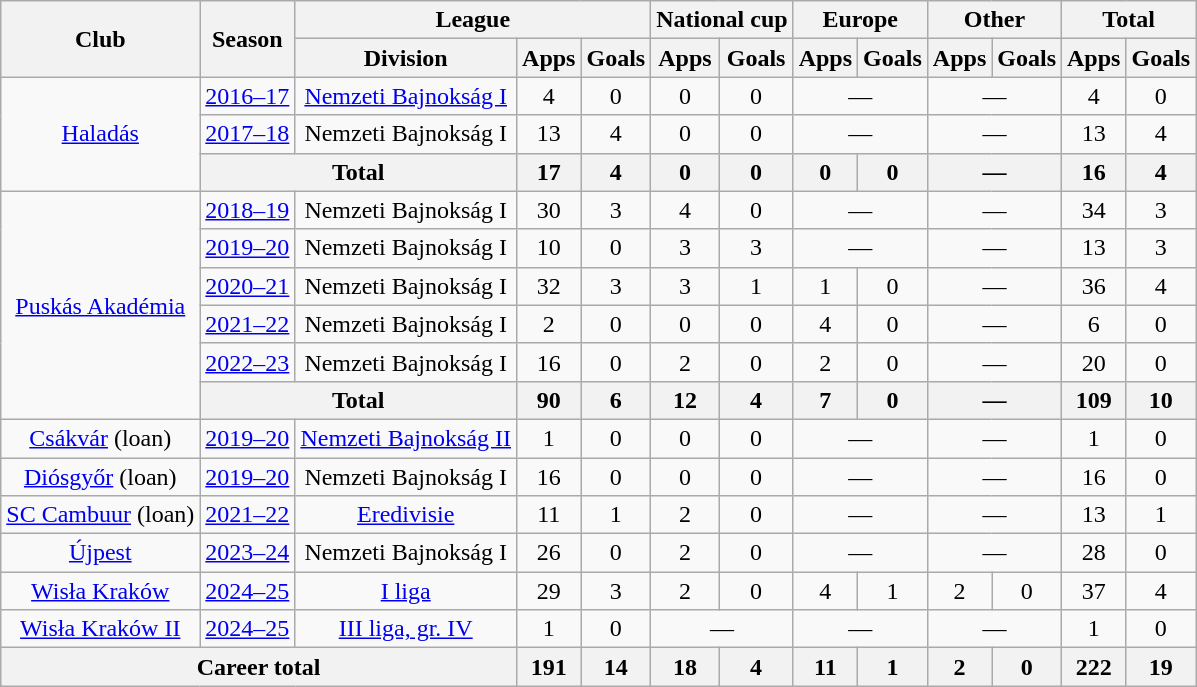<table class="wikitable" style="text-align: center">
<tr>
<th rowspan="2">Club</th>
<th rowspan="2">Season</th>
<th colspan="3">League</th>
<th colspan="2">National cup</th>
<th colspan="2">Europe</th>
<th colspan="2">Other</th>
<th colspan="2">Total</th>
</tr>
<tr>
<th>Division</th>
<th>Apps</th>
<th>Goals</th>
<th>Apps</th>
<th>Goals</th>
<th>Apps</th>
<th>Goals</th>
<th>Apps</th>
<th>Goals</th>
<th>Apps</th>
<th>Goals</th>
</tr>
<tr>
<td rowspan="3"><a href='#'>Haladás</a></td>
<td><a href='#'>2016–17</a></td>
<td><a href='#'>Nemzeti Bajnokság I</a></td>
<td>4</td>
<td>0</td>
<td>0</td>
<td>0</td>
<td colspan="2">—</td>
<td colspan="2">—</td>
<td>4</td>
<td>0</td>
</tr>
<tr>
<td><a href='#'>2017–18</a></td>
<td>Nemzeti Bajnokság I</td>
<td>13</td>
<td>4</td>
<td>0</td>
<td>0</td>
<td colspan="2">—</td>
<td colspan="2">—</td>
<td>13</td>
<td>4</td>
</tr>
<tr>
<th colspan="2">Total</th>
<th>17</th>
<th>4</th>
<th>0</th>
<th>0</th>
<th>0</th>
<th>0</th>
<th colspan="2">—</th>
<th>16</th>
<th>4</th>
</tr>
<tr>
<td rowspan="6"><a href='#'>Puskás Akadémia</a></td>
<td><a href='#'>2018–19</a></td>
<td>Nemzeti Bajnokság I</td>
<td>30</td>
<td>3</td>
<td>4</td>
<td>0</td>
<td colspan="2">—</td>
<td colspan="2">—</td>
<td>34</td>
<td>3</td>
</tr>
<tr>
<td><a href='#'>2019–20</a></td>
<td>Nemzeti Bajnokság I</td>
<td>10</td>
<td>0</td>
<td>3</td>
<td>3</td>
<td colspan="2">—</td>
<td colspan="2">—</td>
<td>13</td>
<td>3</td>
</tr>
<tr>
<td><a href='#'>2020–21</a></td>
<td>Nemzeti Bajnokság I</td>
<td>32</td>
<td>3</td>
<td>3</td>
<td>1</td>
<td>1</td>
<td>0</td>
<td colspan="2">—</td>
<td>36</td>
<td>4</td>
</tr>
<tr>
<td><a href='#'>2021–22</a></td>
<td>Nemzeti Bajnokság I</td>
<td>2</td>
<td>0</td>
<td>0</td>
<td>0</td>
<td>4</td>
<td>0</td>
<td colspan="2">—</td>
<td>6</td>
<td>0</td>
</tr>
<tr>
<td><a href='#'>2022–23</a></td>
<td>Nemzeti Bajnokság I</td>
<td>16</td>
<td>0</td>
<td>2</td>
<td>0</td>
<td>2</td>
<td>0</td>
<td colspan="2">—</td>
<td>20</td>
<td>0</td>
</tr>
<tr>
<th colspan="2">Total</th>
<th>90</th>
<th>6</th>
<th>12</th>
<th>4</th>
<th>7</th>
<th>0</th>
<th colspan="2">—</th>
<th>109</th>
<th>10</th>
</tr>
<tr>
<td><a href='#'>Csákvár</a> (loan)</td>
<td><a href='#'>2019–20</a></td>
<td><a href='#'>Nemzeti Bajnokság II</a></td>
<td>1</td>
<td>0</td>
<td>0</td>
<td>0</td>
<td colspan="2">—</td>
<td colspan="2">—</td>
<td>1</td>
<td>0</td>
</tr>
<tr>
<td><a href='#'>Diósgyőr</a> (loan)</td>
<td><a href='#'>2019–20</a></td>
<td>Nemzeti Bajnokság I</td>
<td>16</td>
<td>0</td>
<td>0</td>
<td>0</td>
<td colspan="2">—</td>
<td colspan="2">—</td>
<td>16</td>
<td>0</td>
</tr>
<tr>
<td><a href='#'>SC Cambuur</a> (loan)</td>
<td><a href='#'>2021–22</a></td>
<td><a href='#'>Eredivisie</a></td>
<td>11</td>
<td>1</td>
<td>2</td>
<td>0</td>
<td colspan="2">—</td>
<td colspan="2">—</td>
<td>13</td>
<td>1</td>
</tr>
<tr>
<td><a href='#'>Újpest</a></td>
<td><a href='#'>2023–24</a></td>
<td>Nemzeti Bajnokság I</td>
<td>26</td>
<td>0</td>
<td>2</td>
<td>0</td>
<td colspan="2">—</td>
<td colspan="2">—</td>
<td>28</td>
<td>0</td>
</tr>
<tr>
<td><a href='#'>Wisła Kraków</a></td>
<td><a href='#'>2024–25</a></td>
<td><a href='#'>I liga</a></td>
<td>29</td>
<td>3</td>
<td>2</td>
<td>0</td>
<td>4</td>
<td>1</td>
<td>2</td>
<td>0</td>
<td>37</td>
<td>4</td>
</tr>
<tr>
<td><a href='#'>Wisła Kraków II</a></td>
<td><a href='#'>2024–25</a></td>
<td><a href='#'>III liga, gr. IV</a></td>
<td>1</td>
<td>0</td>
<td colspan="2">—</td>
<td colspan="2">—</td>
<td colspan="2">—</td>
<td>1</td>
<td>0</td>
</tr>
<tr>
<th colspan="3">Career total</th>
<th>191</th>
<th>14</th>
<th>18</th>
<th>4</th>
<th>11</th>
<th>1</th>
<th>2</th>
<th>0</th>
<th>222</th>
<th>19</th>
</tr>
</table>
